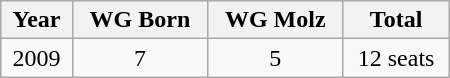<table class="wikitable" width="300">
<tr>
<th>Year</th>
<th>WG Born</th>
<th>WG Molz</th>
<th>Total</th>
</tr>
<tr align="center">
<td>2009</td>
<td>7</td>
<td>5</td>
<td>12 seats</td>
</tr>
</table>
